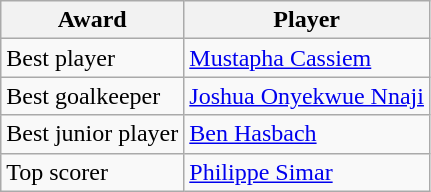<table class="wikitable">
<tr>
<th>Award</th>
<th>Player</th>
</tr>
<tr>
<td>Best player</td>
<td> <a href='#'>Mustapha Cassiem</a></td>
</tr>
<tr>
<td>Best goalkeeper</td>
<td> <a href='#'>Joshua Onyekwue Nnaji</a></td>
</tr>
<tr>
<td>Best junior player</td>
<td> <a href='#'>Ben Hasbach</a></td>
</tr>
<tr>
<td>Top scorer</td>
<td> <a href='#'>Philippe Simar</a></td>
</tr>
</table>
